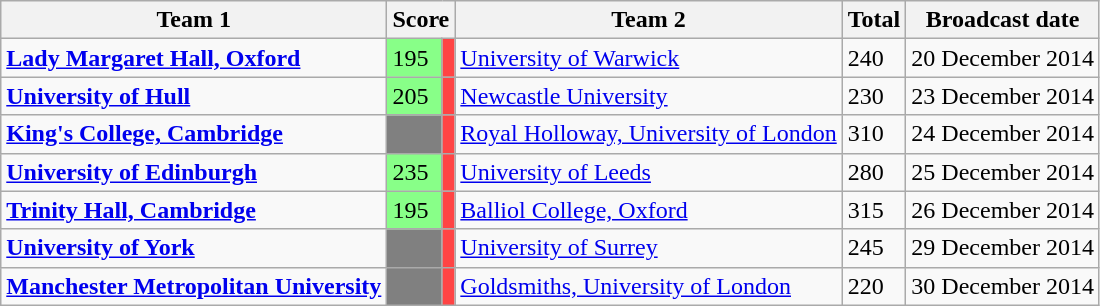<table class="wikitable">
<tr>
<th>Team 1</th>
<th colspan=2>Score</th>
<th>Team 2</th>
<th>Total</th>
<th>Broadcast date</th>
</tr>
<tr>
<td><strong><a href='#'>Lady Margaret Hall, Oxford</a></strong></td>
<td style="background:#88ff88">195</td>
<td style="background:#f44;"></td>
<td><a href='#'>University of Warwick</a></td>
<td>240</td>
<td>20 December 2014</td>
</tr>
<tr>
<td><strong><a href='#'>University of Hull</a></strong></td>
<td style="background:#88ff88">205</td>
<td style="background:#f44;"></td>
<td><a href='#'>Newcastle University</a></td>
<td>230</td>
<td>23 December 2014</td>
</tr>
<tr>
<td><strong><a href='#'>King's College, Cambridge</a></strong></td>
<td style="background:grey"></td>
<td style="background:#f44;"></td>
<td><a href='#'>Royal Holloway, University of London</a></td>
<td>310</td>
<td>24 December 2014</td>
</tr>
<tr>
<td><strong><a href='#'>University of Edinburgh</a></strong></td>
<td style="background:#88ff88">235</td>
<td style="background:#f44;"></td>
<td><a href='#'>University of Leeds</a></td>
<td>280</td>
<td>25 December 2014</td>
</tr>
<tr>
<td><strong><a href='#'>Trinity Hall, Cambridge</a></strong></td>
<td style="background:#88ff88">195</td>
<td style="background:#f44;"></td>
<td><a href='#'>Balliol College, Oxford</a></td>
<td>315</td>
<td>26 December 2014</td>
</tr>
<tr>
<td><strong><a href='#'>University of York</a></strong></td>
<td style="background:grey"></td>
<td style="background:#f44;"></td>
<td><a href='#'>University of Surrey</a></td>
<td>245</td>
<td>29 December 2014</td>
</tr>
<tr>
<td><strong><a href='#'>Manchester Metropolitan University</a></strong></td>
<td style="background:grey"></td>
<td style="background:#f44;"></td>
<td><a href='#'>Goldsmiths, University of London</a></td>
<td>220</td>
<td>30 December 2014</td>
</tr>
</table>
